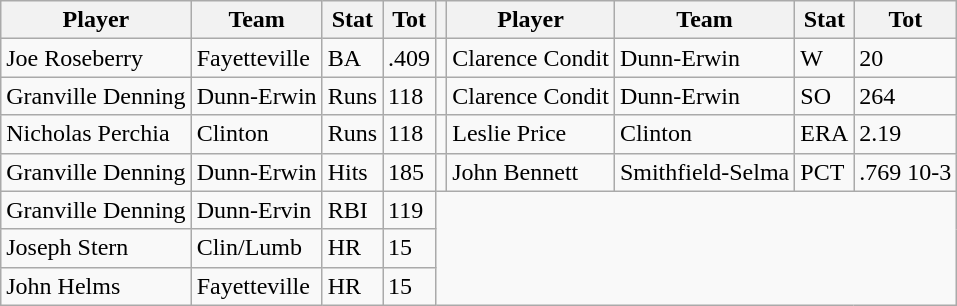<table class="wikitable">
<tr>
<th>Player</th>
<th>Team</th>
<th>Stat</th>
<th>Tot</th>
<th></th>
<th>Player</th>
<th>Team</th>
<th>Stat</th>
<th>Tot</th>
</tr>
<tr>
<td>Joe Roseberry</td>
<td>Fayetteville</td>
<td>BA</td>
<td>.409</td>
<td></td>
<td>Clarence Condit</td>
<td>Dunn-Erwin</td>
<td>W</td>
<td>20</td>
</tr>
<tr>
<td>Granville Denning</td>
<td>Dunn-Erwin</td>
<td>Runs</td>
<td>118</td>
<td></td>
<td>Clarence Condit</td>
<td>Dunn-Erwin</td>
<td>SO</td>
<td>264</td>
</tr>
<tr>
<td>Nicholas Perchia</td>
<td>Clinton</td>
<td>Runs</td>
<td>118</td>
<td></td>
<td>Leslie Price</td>
<td>Clinton</td>
<td>ERA</td>
<td>2.19</td>
</tr>
<tr>
<td>Granville Denning</td>
<td>Dunn-Erwin</td>
<td>Hits</td>
<td>185</td>
<td></td>
<td>John Bennett</td>
<td>Smithfield-Selma</td>
<td>PCT</td>
<td>.769 10-3</td>
</tr>
<tr>
<td>Granville Denning</td>
<td>Dunn-Ervin</td>
<td>RBI</td>
<td>119</td>
</tr>
<tr>
<td>Joseph Stern</td>
<td>Clin/Lumb</td>
<td>HR</td>
<td>15</td>
</tr>
<tr>
<td>John Helms</td>
<td>Fayetteville</td>
<td>HR</td>
<td>15</td>
</tr>
</table>
